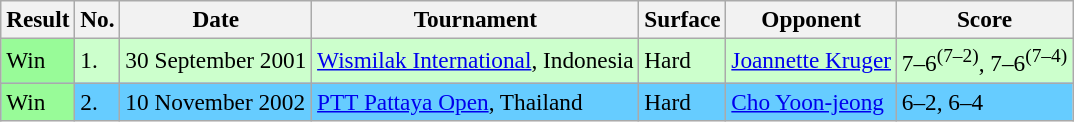<table class="sortable wikitable" style="font-size:97%;">
<tr>
<th>Result</th>
<th>No.</th>
<th>Date</th>
<th>Tournament</th>
<th>Surface</th>
<th>Opponent</th>
<th>Score</th>
</tr>
<tr bgcolor="#CCFFCC">
<td style="background:#98fb98;">Win</td>
<td>1.</td>
<td>30 September 2001</td>
<td><a href='#'>Wismilak International</a>, Indonesia</td>
<td>Hard</td>
<td> <a href='#'>Joannette Kruger</a></td>
<td>7–6<sup>(7–2)</sup>, 7–6<sup>(7–4)</sup></td>
</tr>
<tr bgcolor="66CCFF">
<td style="background:#98fb98;">Win</td>
<td>2.</td>
<td>10 November 2002</td>
<td><a href='#'>PTT Pattaya Open</a>, Thailand</td>
<td>Hard</td>
<td> <a href='#'>Cho Yoon-jeong</a></td>
<td>6–2, 6–4</td>
</tr>
</table>
